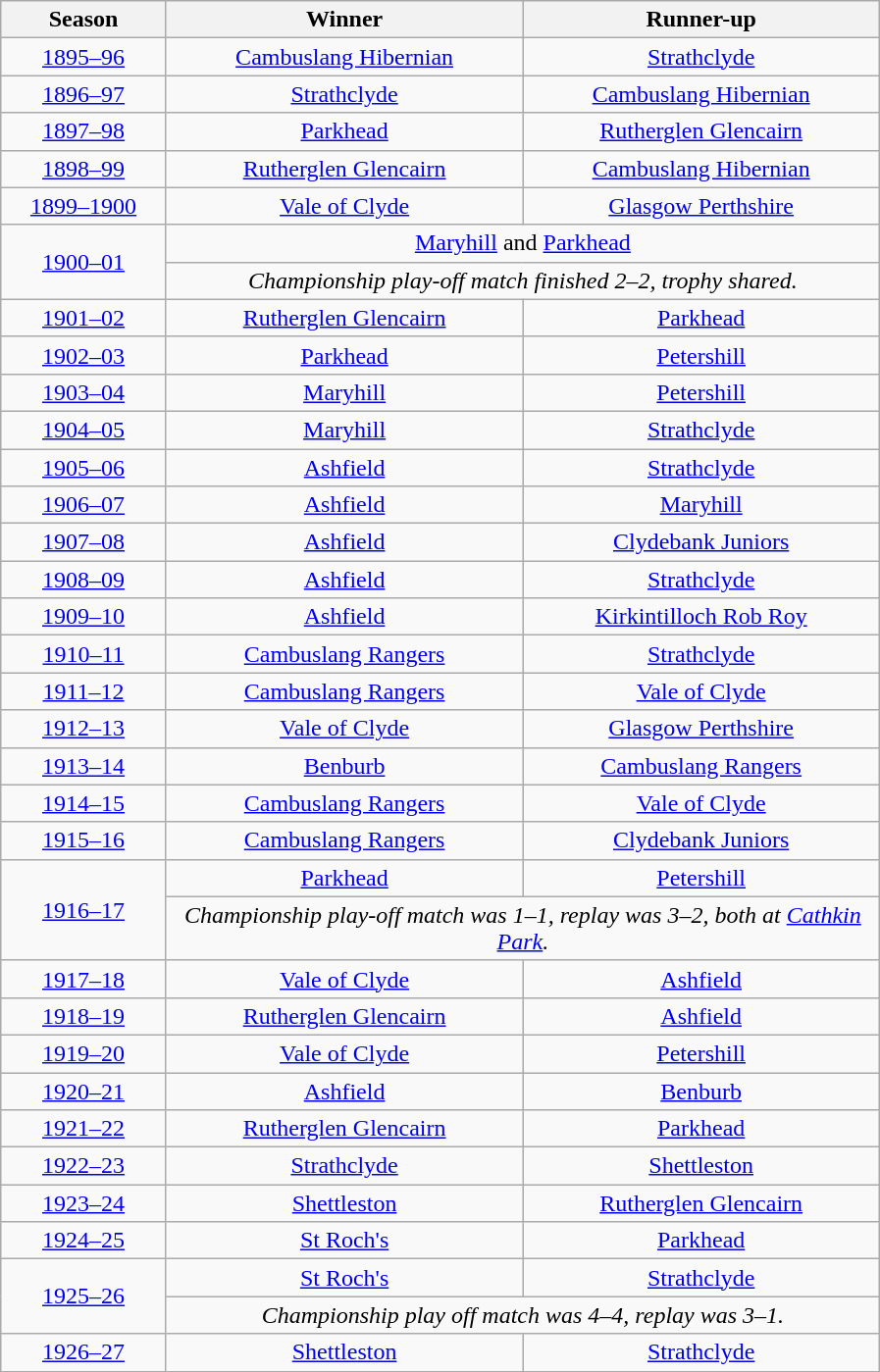<table class="wikitable sortable" style="text-align: center;">
<tr>
<th width="105">Season</th>
<th width="235">Winner</th>
<th width="235">Runner-up</th>
</tr>
<tr>
<td><a href='#'>1895–96</a></td>
<td><a href='#'>Cambuslang Hibernian</a></td>
<td><a href='#'>Strathclyde</a></td>
</tr>
<tr>
<td><a href='#'>1896–97</a></td>
<td><a href='#'>Strathclyde</a></td>
<td><a href='#'>Cambuslang Hibernian</a></td>
</tr>
<tr>
<td><a href='#'>1897–98</a></td>
<td><a href='#'>Parkhead</a></td>
<td><a href='#'>Rutherglen Glencairn</a></td>
</tr>
<tr>
<td><a href='#'>1898–99</a></td>
<td><a href='#'>Rutherglen Glencairn</a></td>
<td><a href='#'>Cambuslang Hibernian</a></td>
</tr>
<tr>
<td><a href='#'>1899–1900</a></td>
<td><a href='#'>Vale of Clyde</a></td>
<td><a href='#'>Glasgow Perthshire</a></td>
</tr>
<tr>
<td rowspan="2"><a href='#'>1900–01</a></td>
<td colspan="2"><a href='#'>Maryhill</a> and <a href='#'>Parkhead</a></td>
</tr>
<tr>
<td colspan="2"><em>Championship play-off match finished 2–2, trophy shared.</em></td>
</tr>
<tr>
<td><a href='#'>1901–02</a></td>
<td><a href='#'>Rutherglen Glencairn</a></td>
<td><a href='#'>Parkhead</a></td>
</tr>
<tr>
<td><a href='#'>1902–03</a></td>
<td><a href='#'>Parkhead</a></td>
<td><a href='#'>Petershill</a></td>
</tr>
<tr>
<td><a href='#'>1903–04</a></td>
<td><a href='#'>Maryhill</a></td>
<td><a href='#'>Petershill</a></td>
</tr>
<tr>
<td><a href='#'>1904–05</a></td>
<td><a href='#'>Maryhill</a></td>
<td><a href='#'>Strathclyde</a></td>
</tr>
<tr>
<td><a href='#'>1905–06</a></td>
<td><a href='#'>Ashfield</a></td>
<td><a href='#'>Strathclyde</a></td>
</tr>
<tr>
<td><a href='#'>1906–07</a></td>
<td><a href='#'>Ashfield</a></td>
<td><a href='#'>Maryhill</a></td>
</tr>
<tr>
<td><a href='#'>1907–08</a></td>
<td><a href='#'>Ashfield</a></td>
<td><a href='#'>Clydebank Juniors</a></td>
</tr>
<tr>
<td><a href='#'>1908–09</a></td>
<td><a href='#'>Ashfield</a></td>
<td><a href='#'>Strathclyde</a></td>
</tr>
<tr>
<td><a href='#'>1909–10</a></td>
<td><a href='#'>Ashfield</a></td>
<td><a href='#'>Kirkintilloch Rob Roy</a></td>
</tr>
<tr>
<td><a href='#'>1910–11</a></td>
<td><a href='#'>Cambuslang Rangers</a></td>
<td><a href='#'>Strathclyde</a></td>
</tr>
<tr>
<td><a href='#'>1911–12</a></td>
<td><a href='#'>Cambuslang Rangers</a></td>
<td><a href='#'>Vale of Clyde</a></td>
</tr>
<tr>
<td><a href='#'>1912–13</a></td>
<td><a href='#'>Vale of Clyde</a></td>
<td><a href='#'>Glasgow Perthshire</a></td>
</tr>
<tr>
<td><a href='#'>1913–14</a></td>
<td><a href='#'>Benburb</a></td>
<td><a href='#'>Cambuslang Rangers</a></td>
</tr>
<tr>
<td><a href='#'>1914–15</a></td>
<td><a href='#'>Cambuslang Rangers</a></td>
<td><a href='#'>Vale of Clyde</a></td>
</tr>
<tr>
<td><a href='#'>1915–16</a></td>
<td><a href='#'>Cambuslang Rangers</a></td>
<td><a href='#'>Clydebank Juniors</a></td>
</tr>
<tr>
<td rowspan="2"><a href='#'>1916–17</a></td>
<td><a href='#'>Parkhead</a></td>
<td><a href='#'>Petershill</a></td>
</tr>
<tr>
<td colspan="2"><em>Championship play-off match was 1–1, replay was 3–2, both at <a href='#'>Cathkin Park</a>.</em></td>
</tr>
<tr>
<td><a href='#'>1917–18</a></td>
<td><a href='#'>Vale of Clyde</a></td>
<td><a href='#'>Ashfield</a></td>
</tr>
<tr>
<td><a href='#'>1918–19</a></td>
<td><a href='#'>Rutherglen Glencairn</a></td>
<td><a href='#'>Ashfield</a></td>
</tr>
<tr>
<td><a href='#'>1919–20</a></td>
<td><a href='#'>Vale of Clyde</a></td>
<td><a href='#'>Petershill</a></td>
</tr>
<tr>
<td><a href='#'>1920–21</a></td>
<td><a href='#'>Ashfield</a></td>
<td><a href='#'>Benburb</a></td>
</tr>
<tr>
<td><a href='#'>1921–22</a></td>
<td><a href='#'>Rutherglen Glencairn</a></td>
<td><a href='#'>Parkhead</a></td>
</tr>
<tr>
<td><a href='#'>1922–23</a></td>
<td><a href='#'>Strathclyde</a></td>
<td><a href='#'>Shettleston</a></td>
</tr>
<tr>
<td><a href='#'>1923–24</a></td>
<td><a href='#'>Shettleston</a></td>
<td><a href='#'>Rutherglen Glencairn</a></td>
</tr>
<tr>
<td><a href='#'>1924–25</a></td>
<td><a href='#'>St Roch's</a></td>
<td><a href='#'>Parkhead</a></td>
</tr>
<tr>
<td rowspan="2"><a href='#'>1925–26</a></td>
<td><a href='#'>St Roch's</a></td>
<td><a href='#'>Strathclyde</a></td>
</tr>
<tr>
<td colspan="2"><em>Championship play off match was 4–4, replay was 3–1.</em></td>
</tr>
<tr>
<td><a href='#'>1926–27</a></td>
<td><a href='#'>Shettleston</a></td>
<td><a href='#'>Strathclyde</a></td>
</tr>
</table>
